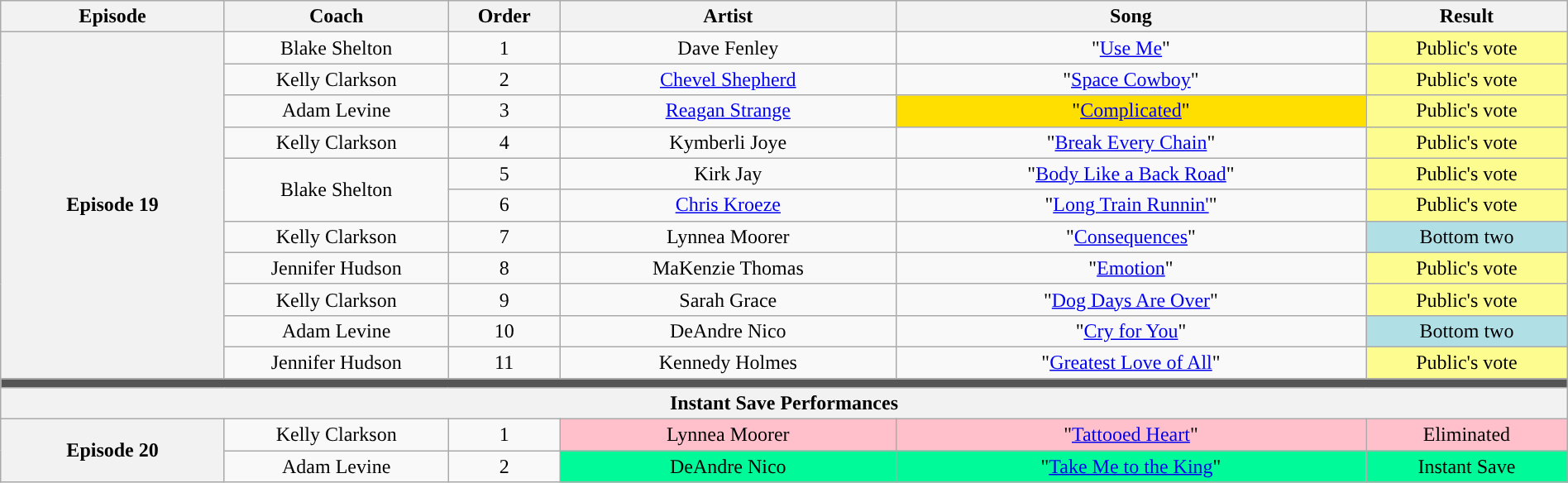<table class="wikitable" style="text-align:center; width:100%;">
<tr>
<th style="width:10%;">Episode</th>
<th style="width:10%;">Coach</th>
<th style="width:05%;">Order</th>
<th style="width:15%;">Artist</th>
<th style="width:21%;">Song</th>
<th style="width:9%;">Result</th>
</tr>
<tr>
<th rowspan="11" scope="row">Episode 19<br><small></small></th>
<td>Blake Shelton</td>
<td>1</td>
<td>Dave Fenley</td>
<td>"<a href='#'>Use Me</a>"</td>
<td style="background:#fdfc8f;">Public's vote</td>
</tr>
<tr>
<td>Kelly Clarkson</td>
<td>2</td>
<td><a href='#'>Chevel Shepherd</a></td>
<td>"<a href='#'>Space Cowboy</a>"</td>
<td style="background:#fdfc8f;">Public's vote</td>
</tr>
<tr>
<td>Adam Levine</td>
<td>3</td>
<td><a href='#'>Reagan Strange</a></td>
<td style="background:#fedf00;">"<a href='#'>Complicated</a>"</td>
<td style="background:#fdfc8f;">Public's vote</td>
</tr>
<tr>
<td>Kelly Clarkson</td>
<td>4</td>
<td>Kymberli Joye</td>
<td>"<a href='#'>Break Every Chain</a>"</td>
<td style="background:#fdfc8f;">Public's vote</td>
</tr>
<tr>
<td rowspan=2>Blake Shelton</td>
<td>5</td>
<td>Kirk Jay</td>
<td>"<a href='#'>Body Like a Back Road</a>"</td>
<td style="background:#fdfc8f;">Public's vote</td>
</tr>
<tr>
<td>6</td>
<td><a href='#'>Chris Kroeze</a></td>
<td>"<a href='#'>Long Train Runnin'</a>"</td>
<td style="background:#fdfc8f;">Public's vote</td>
</tr>
<tr>
<td>Kelly Clarkson</td>
<td>7</td>
<td>Lynnea Moorer</td>
<td>"<a href='#'>Consequences</a>"</td>
<td style="background:#b0e0e6;">Bottom two</td>
</tr>
<tr>
<td>Jennifer Hudson</td>
<td>8</td>
<td>MaKenzie Thomas</td>
<td>"<a href='#'>Emotion</a>"</td>
<td style="background:#fdfc8f;">Public's vote</td>
</tr>
<tr>
<td>Kelly Clarkson</td>
<td>9</td>
<td>Sarah Grace</td>
<td>"<a href='#'>Dog Days Are Over</a>"</td>
<td style="background:#fdfc8f;">Public's vote</td>
</tr>
<tr>
<td>Adam Levine</td>
<td>10</td>
<td>DeAndre Nico</td>
<td>"<a href='#'>Cry for You</a>"</td>
<td style="background:#b0e0e6;">Bottom two</td>
</tr>
<tr>
<td>Jennifer Hudson</td>
<td>11</td>
<td>Kennedy Holmes</td>
<td>"<a href='#'>Greatest Love of All</a>"</td>
<td style="background:#fdfc8f;">Public's vote</td>
</tr>
<tr>
<td colspan="6" bgcolor=#555></td>
</tr>
<tr>
<th colspan="6">Instant Save Performances</th>
</tr>
<tr>
<th rowspan="2" scope="row">Episode 20<br><small></small></th>
<td>Kelly Clarkson</td>
<td>1</td>
<td style="background:pink;">Lynnea Moorer</td>
<td style="background:pink;">"<a href='#'>Tattooed Heart</a>"</td>
<td style="background:pink;">Eliminated</td>
</tr>
<tr>
<td>Adam Levine</td>
<td>2</td>
<td style="background:#00fa9a;">DeAndre Nico</td>
<td style="background:#00fa9a;">"<a href='#'>Take Me to the King</a>"</td>
<td style="background:#00fa9a;">Instant Save</td>
</tr>
</table>
